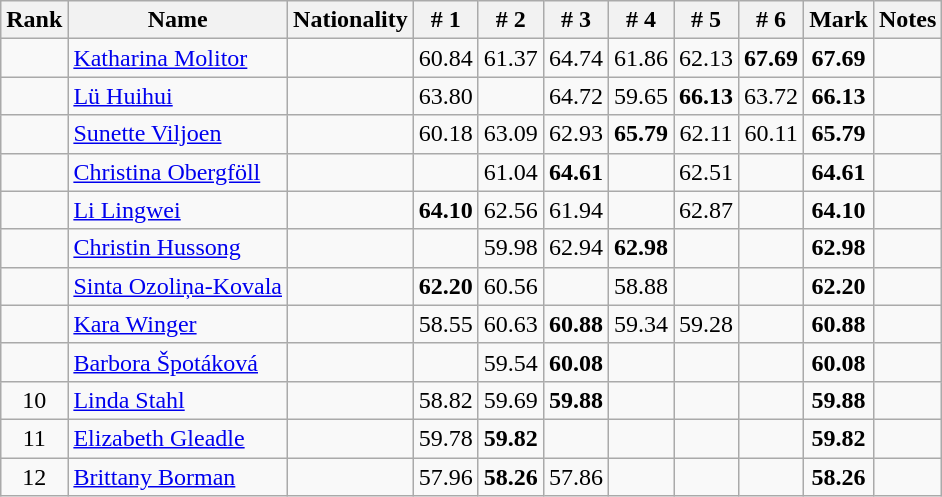<table class="wikitable sortable" style="text-align:center">
<tr>
<th>Rank</th>
<th>Name</th>
<th>Nationality</th>
<th># 1</th>
<th># 2</th>
<th># 3</th>
<th># 4</th>
<th># 5</th>
<th># 6</th>
<th>Mark</th>
<th>Notes</th>
</tr>
<tr>
<td></td>
<td align=left><a href='#'>Katharina Molitor</a></td>
<td align=left></td>
<td>60.84</td>
<td>61.37</td>
<td>64.74</td>
<td>61.86</td>
<td>62.13</td>
<td><strong>67.69</strong></td>
<td><strong>67.69</strong></td>
<td></td>
</tr>
<tr>
<td></td>
<td align=left><a href='#'>Lü Huihui</a></td>
<td align=left></td>
<td>63.80</td>
<td></td>
<td>64.72</td>
<td>59.65</td>
<td><strong>66.13</strong></td>
<td>63.72</td>
<td><strong>66.13</strong></td>
<td></td>
</tr>
<tr>
<td></td>
<td align=left><a href='#'>Sunette Viljoen</a></td>
<td align=left></td>
<td>60.18</td>
<td>63.09</td>
<td>62.93</td>
<td><strong>65.79</strong></td>
<td>62.11</td>
<td>60.11</td>
<td><strong>65.79</strong></td>
<td></td>
</tr>
<tr>
<td></td>
<td align=left><a href='#'>Christina Obergföll</a></td>
<td align=left></td>
<td></td>
<td>61.04</td>
<td><strong>64.61</strong></td>
<td></td>
<td>62.51</td>
<td></td>
<td><strong>64.61</strong></td>
<td></td>
</tr>
<tr>
<td></td>
<td align=left><a href='#'>Li Lingwei</a></td>
<td align=left></td>
<td><strong>64.10</strong></td>
<td>62.56</td>
<td>61.94</td>
<td></td>
<td>62.87</td>
<td></td>
<td><strong>64.10</strong></td>
<td></td>
</tr>
<tr>
<td></td>
<td align=left><a href='#'>Christin Hussong</a></td>
<td align=left></td>
<td></td>
<td>59.98</td>
<td>62.94</td>
<td><strong>62.98</strong></td>
<td></td>
<td></td>
<td><strong>62.98</strong></td>
<td></td>
</tr>
<tr>
<td></td>
<td align=left><a href='#'>Sinta Ozoliņa-Kovala</a></td>
<td align=left></td>
<td><strong>62.20</strong></td>
<td>60.56</td>
<td></td>
<td>58.88</td>
<td></td>
<td></td>
<td><strong>62.20</strong></td>
<td></td>
</tr>
<tr>
<td></td>
<td align=left><a href='#'>Kara Winger</a></td>
<td align=left></td>
<td>58.55</td>
<td>60.63</td>
<td><strong>60.88</strong></td>
<td>59.34</td>
<td>59.28</td>
<td></td>
<td><strong>60.88</strong></td>
<td></td>
</tr>
<tr>
<td></td>
<td align=left><a href='#'>Barbora Špotáková</a></td>
<td align=left></td>
<td></td>
<td>59.54</td>
<td><strong>60.08</strong></td>
<td></td>
<td></td>
<td></td>
<td><strong>60.08</strong></td>
<td></td>
</tr>
<tr>
<td>10</td>
<td align=left><a href='#'>Linda Stahl</a></td>
<td align=left></td>
<td>58.82</td>
<td>59.69</td>
<td><strong>59.88</strong></td>
<td></td>
<td></td>
<td></td>
<td><strong>59.88</strong></td>
<td></td>
</tr>
<tr>
<td>11</td>
<td align=left><a href='#'>Elizabeth Gleadle</a></td>
<td align=left></td>
<td>59.78</td>
<td><strong>59.82</strong></td>
<td></td>
<td></td>
<td></td>
<td></td>
<td><strong>59.82</strong></td>
<td></td>
</tr>
<tr>
<td>12</td>
<td align=left><a href='#'>Brittany Borman</a></td>
<td align=left></td>
<td>57.96</td>
<td><strong>58.26</strong></td>
<td>57.86</td>
<td></td>
<td></td>
<td></td>
<td><strong>58.26</strong></td>
<td></td>
</tr>
</table>
